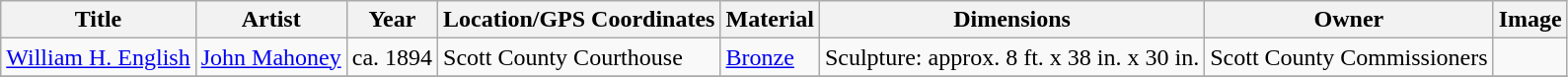<table class="wikitable sortable">
<tr>
<th>Title</th>
<th>Artist</th>
<th>Year</th>
<th>Location/GPS Coordinates</th>
<th>Material</th>
<th>Dimensions</th>
<th>Owner</th>
<th>Image</th>
</tr>
<tr>
<td><a href='#'>William H. English</a></td>
<td><a href='#'>John Mahoney</a></td>
<td>ca. 1894</td>
<td>Scott County Courthouse </td>
<td><a href='#'>Bronze</a></td>
<td>Sculpture: approx. 8 ft. x 38 in. x 30 in.</td>
<td>Scott County Commissioners</td>
<td></td>
</tr>
<tr>
</tr>
</table>
